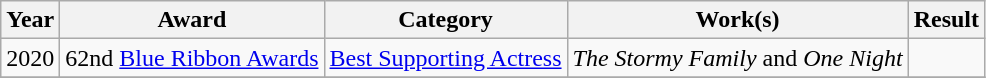<table class="wikitable">
<tr>
<th>Year</th>
<th>Award</th>
<th>Category</th>
<th>Work(s)</th>
<th>Result</th>
</tr>
<tr>
<td>2020</td>
<td>62nd <a href='#'>Blue Ribbon Awards</a></td>
<td><a href='#'>Best Supporting Actress</a></td>
<td><em>The Stormy Family</em> and <em>One Night</em></td>
<td></td>
</tr>
<tr>
</tr>
</table>
